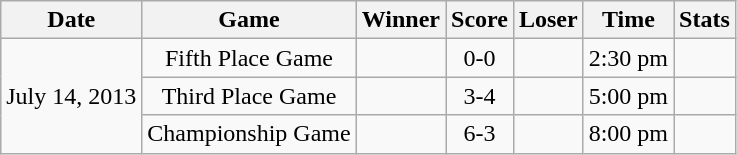<table class="wikitable">
<tr>
<th>Date</th>
<th>Game</th>
<th>Winner</th>
<th>Score</th>
<th>Loser</th>
<th>Time</th>
<th>Stats</th>
</tr>
<tr align=center>
<td rowspan=3>July 14, 2013</td>
<td>Fifth Place Game</td>
<td></td>
<td>0-0</td>
<td></td>
<td>2:30 pm</td>
<td></td>
</tr>
<tr align=center>
<td>Third Place Game</td>
<td></td>
<td>3-4</td>
<td></td>
<td>5:00 pm</td>
<td></td>
</tr>
<tr align=center>
<td>Championship Game</td>
<td></td>
<td>6-3</td>
<td></td>
<td>8:00 pm</td>
<td></td>
</tr>
</table>
